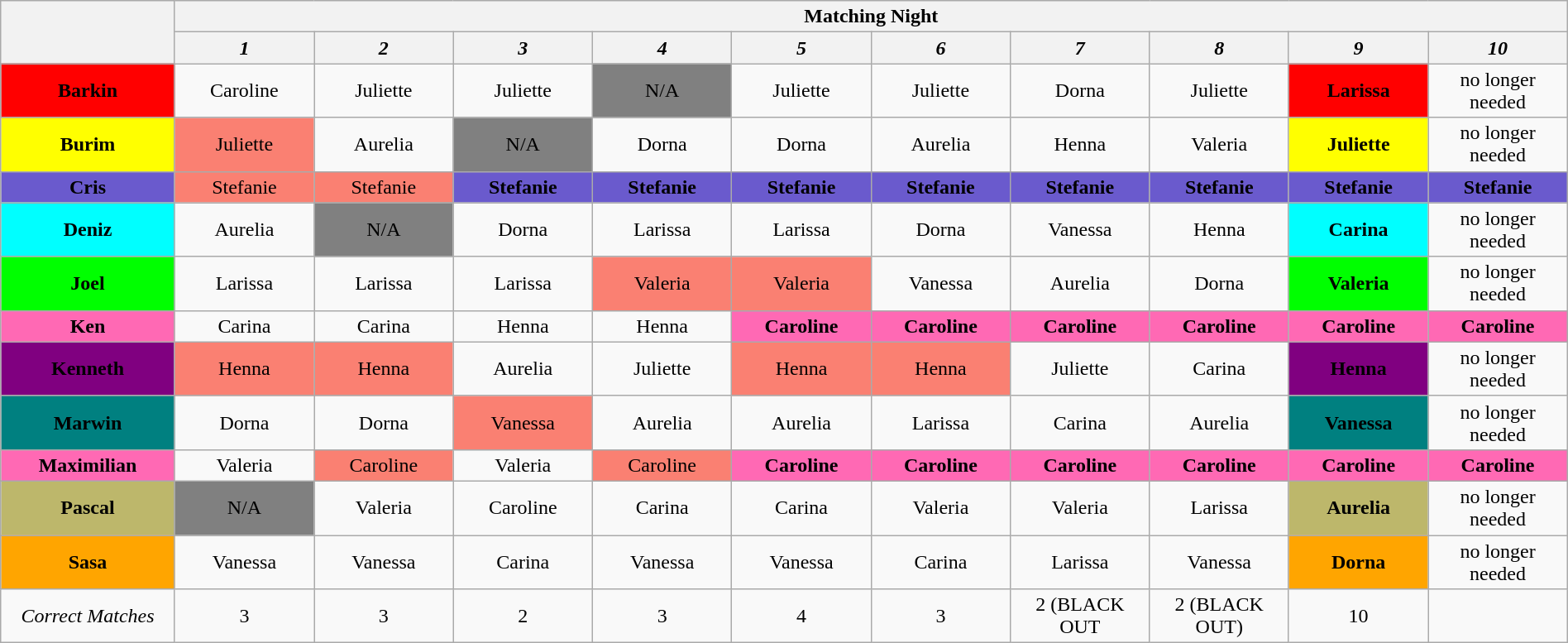<table class="wikitable nowrap" style="text-align:center; width:100%;">
<tr>
<th rowspan="2" style="width:10%;"></th>
<th colspan="10" style="text-align:center;">Matching Night</th>
</tr>
<tr>
<th style="text-align:center; width:8%;"><em>1</em></th>
<th style="text-align:center; width:8%;"><em>2</em></th>
<th style="text-align:center; width:8%;"><em>3</em></th>
<th style="text-align:center; width:8%;"><em>4</em></th>
<th style="text-align:center; width:8%;"><em>5</em></th>
<th style="text-align:center; width:8%;"><em>6</em></th>
<th style="text-align:center; width:8%;"><em>7</em></th>
<th style="text-align:center; width:8%;"><em>8</em></th>
<th style="text-align:center; width:8%;"><em>9</em></th>
<th style="text-align:center; width:8%;"><em>10</em></th>
</tr>
<tr>
<td style="background:red"><strong>Barkin</strong></td>
<td>Caroline</td>
<td>Juliette</td>
<td>Juliette</td>
<td style="background:gray">N/A</td>
<td>Juliette</td>
<td>Juliette</td>
<td>Dorna</td>
<td>Juliette</td>
<td style="background:red"><strong>Larissa</strong></td>
<td>no longer needed</td>
</tr>
<tr>
<td style="background:yellow"><strong>Burim</strong></td>
<td style="background:salmon">Juliette</td>
<td>Aurelia</td>
<td style="background:gray">N/A</td>
<td>Dorna</td>
<td>Dorna</td>
<td>Aurelia</td>
<td>Henna</td>
<td>Valeria</td>
<td style="background:yellow"><strong>Juliette</strong></td>
<td>no longer needed</td>
</tr>
<tr>
<td style="background:slateblue"><strong>Cris</strong></td>
<td style="background:salmon">Stefanie</td>
<td style="background:salmon">Stefanie</td>
<td style="background:slateblue"><strong>Stefanie</strong></td>
<td style="background:slateblue"><strong>Stefanie</strong></td>
<td style="background:slateblue"><strong>Stefanie</strong></td>
<td style="background:slateblue"><strong>Stefanie</strong></td>
<td style="background:slateblue"><strong>Stefanie</strong></td>
<td style="background:slateblue"><strong>Stefanie</strong></td>
<td style="background:slateblue"><strong>Stefanie</strong></td>
<td style="background:slateblue"><strong>Stefanie</strong></td>
</tr>
<tr>
<td style="background:aqua"><strong>Deniz</strong></td>
<td>Aurelia</td>
<td style="background:gray">N/A</td>
<td>Dorna</td>
<td>Larissa</td>
<td>Larissa</td>
<td>Dorna</td>
<td>Vanessa</td>
<td>Henna</td>
<td style="background:aqua"><strong>Carina</strong></td>
<td>no longer needed</td>
</tr>
<tr>
<td style="background:lime"><strong>Joel</strong></td>
<td>Larissa</td>
<td>Larissa</td>
<td>Larissa</td>
<td style="background:salmon">Valeria</td>
<td style="background:salmon">Valeria</td>
<td>Vanessa</td>
<td>Aurelia</td>
<td>Dorna</td>
<td style="background:lime"><strong>Valeria</strong></td>
<td>no longer needed</td>
</tr>
<tr>
<td style="background:hotpink"><strong>Ken</strong></td>
<td>Carina</td>
<td>Carina</td>
<td>Henna</td>
<td>Henna</td>
<td style="background:hotpink"><strong>Caroline</strong></td>
<td style="background:hotpink"><strong>Caroline</strong></td>
<td style="background:hotpink"><strong>Caroline</strong></td>
<td style="background:hotpink"><strong>Caroline</strong></td>
<td style="background:hotpink"><strong>Caroline</strong></td>
<td style="background:hotpink"><strong>Caroline</strong></td>
</tr>
<tr>
<td style="background:purple"><strong>Kenneth</strong></td>
<td style="background:salmon">Henna</td>
<td style="background:salmon">Henna</td>
<td>Aurelia</td>
<td>Juliette</td>
<td style="background:salmon">Henna</td>
<td style="background:salmon">Henna</td>
<td>Juliette</td>
<td>Carina</td>
<td style="background:purple"><strong>Henna</strong></td>
<td>no longer needed</td>
</tr>
<tr>
<td style="background:teal"><strong>Marwin</strong></td>
<td>Dorna</td>
<td>Dorna</td>
<td style="background:salmon">Vanessa</td>
<td>Aurelia</td>
<td>Aurelia</td>
<td>Larissa</td>
<td>Carina</td>
<td>Aurelia</td>
<td style="background:teal"><strong>Vanessa</strong></td>
<td>no longer needed</td>
</tr>
<tr>
<td style="background:hotpink"><strong>Maximilian</strong></td>
<td>Valeria</td>
<td style="background:salmon">Caroline</td>
<td>Valeria</td>
<td style="background:salmon">Caroline</td>
<td style="background:hotpink"><strong>Caroline</strong></td>
<td style="background:hotpink"><strong>Caroline</strong></td>
<td style="background:hotpink"><strong>Caroline</strong></td>
<td style="background:hotpink"><strong>Caroline</strong></td>
<td style="background:hotpink"><strong>Caroline</strong></td>
<td style="background:hotpink"><strong>Caroline</strong></td>
</tr>
<tr>
<td style="background:darkkhaki"><strong>Pascal</strong></td>
<td style="background:gray">N/A</td>
<td>Valeria</td>
<td>Caroline</td>
<td>Carina</td>
<td>Carina</td>
<td>Valeria</td>
<td>Valeria</td>
<td>Larissa</td>
<td style="background:darkkhaki"><strong>Aurelia</strong></td>
<td>no longer needed</td>
</tr>
<tr>
<td style="background:orange"><strong>Sasa</strong></td>
<td>Vanessa</td>
<td>Vanessa</td>
<td>Carina</td>
<td>Vanessa</td>
<td>Vanessa</td>
<td>Carina</td>
<td>Larissa</td>
<td>Vanessa</td>
<td style="background:orange"><strong>Dorna</strong></td>
<td>no longer needed</td>
</tr>
<tr>
<td><em>Correct Matches</em></td>
<td>3</td>
<td>3</td>
<td>2</td>
<td>3</td>
<td>4</td>
<td>3</td>
<td>2 (BLACK OUT</td>
<td>2 (BLACK OUT)</td>
<td>10</td>
</tr>
</table>
